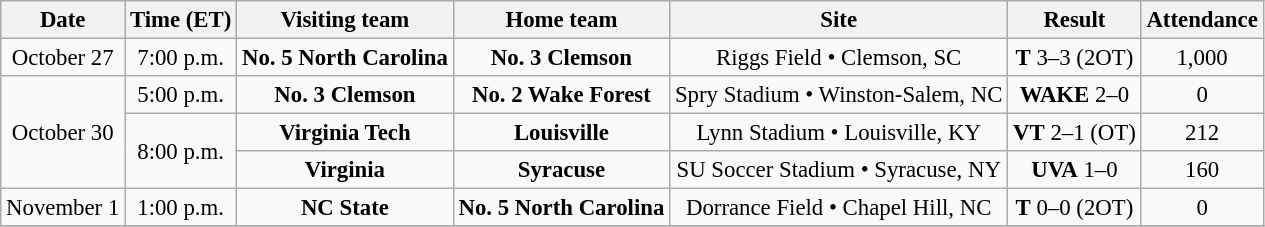<table class="wikitable" style="font-size:95%; text-align: center;">
<tr>
<th>Date</th>
<th>Time (ET)</th>
<th>Visiting team</th>
<th>Home team</th>
<th>Site</th>
<th>Result</th>
<th>Attendance</th>
</tr>
<tr>
<td>October 27</td>
<td>7:00 p.m.</td>
<td><strong>No. 5 North Carolina</strong></td>
<td><strong>No. 3 Clemson</strong></td>
<td>Riggs Field • Clemson, SC</td>
<td><strong>T</strong> 3–3 (2OT)</td>
<td>1,000</td>
</tr>
<tr>
<td rowspan="3">October 30</td>
<td>5:00 p.m.</td>
<td><strong>No. 3 Clemson</strong></td>
<td><strong>No. 2 Wake Forest</strong></td>
<td>Spry Stadium • Winston-Salem, NC</td>
<td><strong>WAKE</strong> 2–0</td>
<td>0</td>
</tr>
<tr>
<td rowspan=2>8:00 p.m.</td>
<td><strong>Virginia Tech</strong></td>
<td><strong>Louisville</strong></td>
<td>Lynn Stadium • Louisville, KY</td>
<td><strong>VT</strong> 2–1 (OT)</td>
<td>212</td>
</tr>
<tr>
<td><strong>Virginia</strong></td>
<td><strong>Syracuse</strong></td>
<td>SU Soccer Stadium • Syracuse, NY</td>
<td><strong>UVA</strong> 1–0</td>
<td>160</td>
</tr>
<tr>
<td>November 1</td>
<td>1:00 p.m.</td>
<td><strong>NC State</strong></td>
<td><strong>No. 5 North Carolina</strong></td>
<td>Dorrance Field • Chapel Hill, NC</td>
<td><strong>T</strong> 0–0 (2OT)</td>
<td>0</td>
</tr>
<tr>
</tr>
</table>
